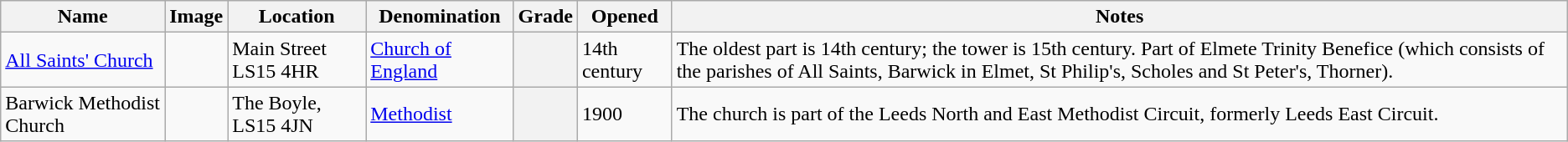<table class="wikitable sortable">
<tr>
<th>Name</th>
<th class="unsortable">Image</th>
<th>Location</th>
<th>Denomination</th>
<th>Grade</th>
<th>Opened</th>
<th class="unsortable">Notes</th>
</tr>
<tr>
<td><a href='#'>All Saints' Church</a></td>
<td></td>
<td>Main Street<br>LS15 4HR</td>
<td><a href='#'>Church of England</a></td>
<th></th>
<td>14th century</td>
<td>The oldest part is 14th century; the tower is 15th century. Part of Elmete Trinity Benefice (which consists of the parishes of All Saints, Barwick in Elmet, St Philip's, Scholes and St Peter's, Thorner).</td>
</tr>
<tr>
<td>Barwick Methodist Church </td>
<td></td>
<td>The Boyle, LS15 4JN</td>
<td><a href='#'>Methodist</a></td>
<th></th>
<td>1900</td>
<td>The church is part of the Leeds North and East Methodist Circuit, formerly Leeds East Circuit.</td>
</tr>
</table>
